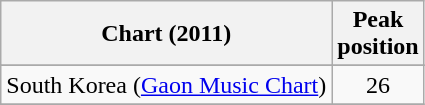<table class="wikitable plainrowheaders">
<tr>
<th>Chart (2011)</th>
<th>Peak<br>position</th>
</tr>
<tr>
</tr>
<tr>
<td>South Korea (<a href='#'>Gaon Music Chart</a>)</td>
<td style="text-align:center;">26</td>
</tr>
<tr>
</tr>
</table>
